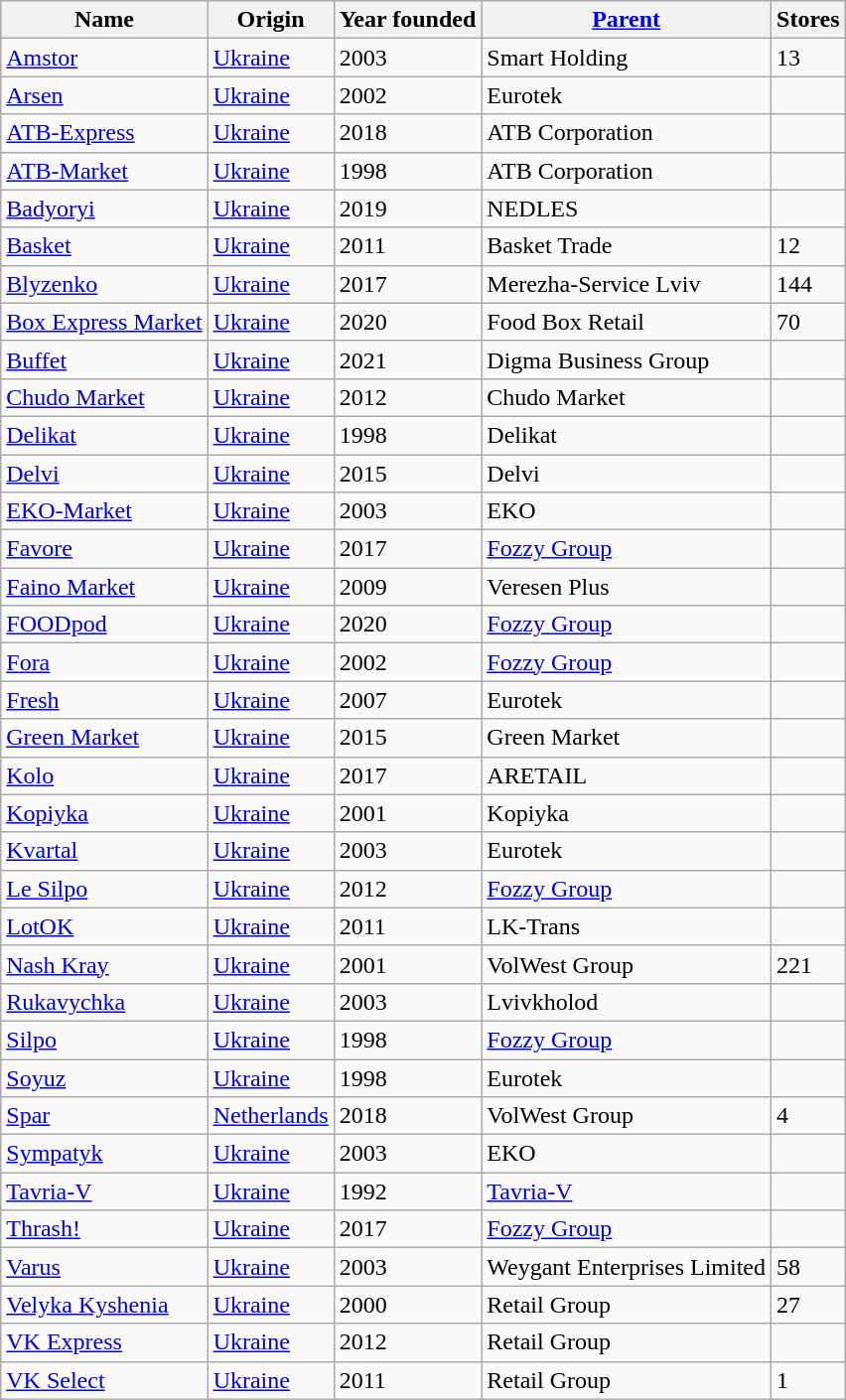<table class="wikitable sortable">
<tr>
<th>Name</th>
<th>Origin</th>
<th>Year founded</th>
<th><a href='#'>Parent</a></th>
<th>Stores</th>
</tr>
<tr>
<td><a href='#'>Amstor</a></td>
<td> <a href='#'>Ukraine</a></td>
<td>2003</td>
<td>Smart Holding</td>
<td>13</td>
</tr>
<tr>
<td><a href='#'>Arsen</a></td>
<td> <a href='#'>Ukraine</a></td>
<td>2002</td>
<td>Eurotek</td>
<td></td>
</tr>
<tr>
<td><a href='#'>ATB-Express</a></td>
<td> <a href='#'>Ukraine</a></td>
<td>2018</td>
<td>ATB Corporation</td>
<td></td>
</tr>
<tr>
<td><a href='#'>ATB-Market</a></td>
<td> <a href='#'>Ukraine</a></td>
<td>1998</td>
<td>ATB Corporation</td>
<td></td>
</tr>
<tr>
<td><a href='#'>Badyoryi</a></td>
<td> <a href='#'>Ukraine</a></td>
<td>2019</td>
<td>NEDLES</td>
<td></td>
</tr>
<tr>
<td><a href='#'>Basket</a></td>
<td> <a href='#'>Ukraine</a></td>
<td>2011</td>
<td>Basket Trade</td>
<td>12</td>
</tr>
<tr>
<td><a href='#'>Blyzenko</a></td>
<td> <a href='#'>Ukraine</a></td>
<td>2017</td>
<td>Merezha-Service Lviv</td>
<td>144</td>
</tr>
<tr>
<td><a href='#'>Box Express Market</a></td>
<td> <a href='#'>Ukraine</a></td>
<td>2020</td>
<td>Food Box Retail</td>
<td>70</td>
</tr>
<tr>
<td><a href='#'>Buffet</a></td>
<td> <a href='#'>Ukraine</a></td>
<td>2021</td>
<td>Digma Business Group</td>
<td></td>
</tr>
<tr>
<td><a href='#'>Chudo Market</a></td>
<td> <a href='#'>Ukraine</a></td>
<td>2012</td>
<td>Chudo Market</td>
<td></td>
</tr>
<tr>
<td><a href='#'>Delikat</a></td>
<td> <a href='#'>Ukraine</a></td>
<td>1998</td>
<td>Delikat</td>
<td></td>
</tr>
<tr>
<td><a href='#'>Delvi</a></td>
<td> <a href='#'>Ukraine</a></td>
<td>2015</td>
<td>Delvi</td>
<td></td>
</tr>
<tr>
<td><a href='#'>EKO-Market</a></td>
<td> <a href='#'>Ukraine</a></td>
<td>2003</td>
<td>EKO</td>
<td></td>
</tr>
<tr>
<td><a href='#'>Favore</a></td>
<td> <a href='#'>Ukraine</a></td>
<td>2017</td>
<td><a href='#'>Fozzy Group</a></td>
<td></td>
</tr>
<tr>
<td><a href='#'>Faino Market</a></td>
<td> <a href='#'>Ukraine</a></td>
<td>2009</td>
<td>Veresen Plus</td>
<td></td>
</tr>
<tr>
<td><a href='#'>FOODpod</a></td>
<td> <a href='#'>Ukraine</a></td>
<td>2020</td>
<td><a href='#'>Fozzy Group</a></td>
<td></td>
</tr>
<tr>
<td><a href='#'>Fora</a></td>
<td> <a href='#'>Ukraine</a></td>
<td>2002</td>
<td><a href='#'>Fozzy Group</a></td>
<td></td>
</tr>
<tr>
<td><a href='#'>Fresh</a></td>
<td> <a href='#'>Ukraine</a></td>
<td>2007</td>
<td>Eurotek</td>
<td></td>
</tr>
<tr>
<td><a href='#'>Green Market</a></td>
<td> <a href='#'>Ukraine</a></td>
<td>2015</td>
<td>Green Market</td>
<td></td>
</tr>
<tr>
<td><a href='#'>Kolo</a></td>
<td> <a href='#'>Ukraine</a></td>
<td>2017</td>
<td>ARETAIL</td>
<td></td>
</tr>
<tr>
<td><a href='#'>Kopiyka</a></td>
<td> <a href='#'>Ukraine</a></td>
<td>2001</td>
<td>Kopiyka</td>
<td></td>
</tr>
<tr>
<td><a href='#'>Kvartal</a></td>
<td> <a href='#'>Ukraine</a></td>
<td>2003</td>
<td>Eurotek</td>
<td></td>
</tr>
<tr>
<td><a href='#'>Le Silpo</a></td>
<td> <a href='#'>Ukraine</a></td>
<td>2012</td>
<td><a href='#'>Fozzy Group</a></td>
<td></td>
</tr>
<tr>
<td><a href='#'>LotOK</a></td>
<td> <a href='#'>Ukraine</a></td>
<td>2011</td>
<td>LK-Trans</td>
<td></td>
</tr>
<tr>
<td><a href='#'>Nash Kray</a></td>
<td> <a href='#'>Ukraine</a></td>
<td>2001</td>
<td>VolWest Group</td>
<td>221</td>
</tr>
<tr>
<td><a href='#'>Rukavychka</a></td>
<td> <a href='#'>Ukraine</a></td>
<td>2003</td>
<td>Lvivkholod</td>
<td></td>
</tr>
<tr>
<td><a href='#'>Silpo</a></td>
<td> <a href='#'>Ukraine</a></td>
<td>1998</td>
<td><a href='#'>Fozzy Group</a></td>
<td></td>
</tr>
<tr>
<td><a href='#'>Soyuz</a></td>
<td> <a href='#'>Ukraine</a></td>
<td>1998</td>
<td>Eurotek</td>
<td></td>
</tr>
<tr>
<td><a href='#'>Spar</a></td>
<td> <a href='#'>Netherlands</a></td>
<td>2018</td>
<td>VolWest Group</td>
<td>4</td>
</tr>
<tr>
<td><a href='#'>Sympatyk</a></td>
<td> <a href='#'>Ukraine</a></td>
<td>2003</td>
<td>EKO</td>
<td></td>
</tr>
<tr>
<td><a href='#'>Tavria-V</a></td>
<td> <a href='#'>Ukraine</a></td>
<td>1992</td>
<td><a href='#'>Tavria-V</a></td>
<td></td>
</tr>
<tr>
<td><a href='#'>Thrash!</a></td>
<td> <a href='#'>Ukraine</a></td>
<td>2017</td>
<td><a href='#'>Fozzy Group</a></td>
<td></td>
</tr>
<tr>
<td><a href='#'>Varus</a></td>
<td> <a href='#'>Ukraine</a></td>
<td>2003</td>
<td>Weygant Enterprises Limited</td>
<td>58</td>
</tr>
<tr>
<td><a href='#'>Velyka Kyshenia</a></td>
<td> <a href='#'>Ukraine</a></td>
<td>2000</td>
<td>Retail Group</td>
<td>27</td>
</tr>
<tr>
<td><a href='#'>VK Express</a></td>
<td> <a href='#'>Ukraine</a></td>
<td>2012</td>
<td>Retail Group</td>
<td></td>
</tr>
<tr>
<td><a href='#'>VK Select</a></td>
<td> <a href='#'>Ukraine</a></td>
<td>2011</td>
<td>Retail Group</td>
<td>1</td>
</tr>
</table>
